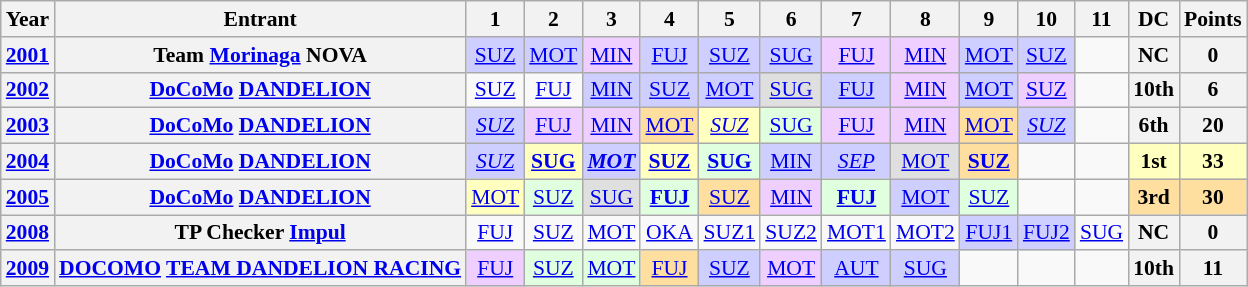<table class="wikitable" style="text-align:center; font-size:90%">
<tr>
<th>Year</th>
<th>Entrant</th>
<th>1</th>
<th>2</th>
<th>3</th>
<th>4</th>
<th>5</th>
<th>6</th>
<th>7</th>
<th>8</th>
<th>9</th>
<th>10</th>
<th>11</th>
<th>DC</th>
<th>Points</th>
</tr>
<tr>
<th><a href='#'>2001</a></th>
<th>Team <a href='#'>Morinaga</a> NOVA</th>
<td style="background:#CFCFFF;"><a href='#'>SUZ</a><br></td>
<td style="background:#CFCFFF;"><a href='#'>MOT</a><br></td>
<td style="background:#EFCFFF;"><a href='#'>MIN</a><br></td>
<td style="background:#CFCFFF;"><a href='#'>FUJ</a><br></td>
<td style="background:#CFCFFF;"><a href='#'>SUZ</a><br></td>
<td style="background:#CFCFFF;"><a href='#'>SUG</a><br></td>
<td style="background:#EFCFFF;"><a href='#'>FUJ</a><br></td>
<td style="background:#EFCFFF;"><a href='#'>MIN</a><br></td>
<td style="background:#CFCFFF;"><a href='#'>MOT</a><br></td>
<td style="background:#CFCFFF;"><a href='#'>SUZ</a><br></td>
<td></td>
<th>NC</th>
<th>0</th>
</tr>
<tr>
<th><a href='#'>2002</a></th>
<th><a href='#'>DoCoMo</a> <a href='#'>DANDELION</a></th>
<td><a href='#'>SUZ</a></td>
<td><a href='#'>FUJ</a></td>
<td style="background:#CFCFFF;"><a href='#'>MIN</a><br></td>
<td style="background:#CFCFFF;"><a href='#'>SUZ</a><br></td>
<td style="background:#CFCFFF;"><a href='#'>MOT</a><br></td>
<td style="background:#DFDFDF;"><a href='#'>SUG</a><br></td>
<td style="background:#CFCFFF;"><a href='#'>FUJ</a><br></td>
<td style="background:#EFCFFF;"><a href='#'>MIN</a><br></td>
<td style="background:#CFCFFF;"><a href='#'>MOT</a><br></td>
<td style="background:#EFCFFF;"><a href='#'>SUZ</a><br></td>
<td></td>
<th>10th</th>
<th>6</th>
</tr>
<tr>
<th><a href='#'>2003</a></th>
<th><a href='#'>DoCoMo</a> <a href='#'>DANDELION</a></th>
<td style="background:#CFCFFF;"><em><a href='#'>SUZ</a></em><br></td>
<td style="background:#EFCFFF;"><a href='#'>FUJ</a><br></td>
<td style="background:#EFCFFF;"><a href='#'>MIN</a><br></td>
<td style="background:#FFDF9F;"><a href='#'>MOT</a><br></td>
<td style="background:#FFFFBF;"><em><a href='#'>SUZ</a></em><br></td>
<td style="background:#DFFFDF;"><a href='#'>SUG</a><br></td>
<td style="background:#EFCFFF;"><a href='#'>FUJ</a><br></td>
<td style="background:#EFCFFF;"><a href='#'>MIN</a><br></td>
<td style="background:#FFDF9F;"><a href='#'>MOT</a><br></td>
<td style="background:#CFCFFF;"><em><a href='#'>SUZ</a></em><br></td>
<td></td>
<th>6th</th>
<th>20</th>
</tr>
<tr>
<th><a href='#'>2004</a></th>
<th><a href='#'>DoCoMo</a> <a href='#'>DANDELION</a></th>
<td style="background:#CFCFFF;"><em><a href='#'>SUZ</a></em><br></td>
<td style="background:#FFFFBF;"><strong><a href='#'>SUG</a></strong><br></td>
<td style="background:#CFCFFF;"><strong><em><a href='#'>MOT</a></em></strong><br></td>
<td style="background:#FFFFBF;"><strong><a href='#'>SUZ</a></strong><br></td>
<td style="background:#DFFFDF;"><strong><a href='#'>SUG</a></strong><br></td>
<td style="background:#CFCFFF;"><a href='#'>MIN</a><br></td>
<td style="background:#CFCFFF;"><em><a href='#'>SEP</a></em><br></td>
<td style="background:#DFDFDF;"><a href='#'>MOT</a><br></td>
<td style="background:#FFDF9F;"><strong><a href='#'>SUZ</a></strong><br></td>
<td></td>
<td></td>
<td style="background:#FFFFBF;"><strong>1st</strong></td>
<td style="background:#FFFFBF;"><strong>33</strong></td>
</tr>
<tr>
<th><a href='#'>2005</a></th>
<th><a href='#'>DoCoMo</a> <a href='#'>DANDELION</a></th>
<td style="background:#FFFFBF;"><a href='#'>MOT</a><br></td>
<td style="background:#DFFFDF;"><a href='#'>SUZ</a><br></td>
<td style="background:#DFDFDF;"><a href='#'>SUG</a><br></td>
<td style="background:#DFFFDF;"><strong><a href='#'>FUJ</a></strong><br></td>
<td style="background:#FFDF9F;"><a href='#'>SUZ</a><br></td>
<td style="background:#EFCFFF;"><a href='#'>MIN</a><br></td>
<td style="background:#DFFFDF;"><strong><a href='#'>FUJ</a></strong><br></td>
<td style="background:#CFCFFF;"><a href='#'>MOT</a><br></td>
<td style="background:#DFFFDF;"><a href='#'>SUZ</a><br></td>
<td></td>
<td></td>
<td style="background:#FFDF9F;"><strong>3rd</strong></td>
<td style="background:#FFDF9F;"><strong>30</strong></td>
</tr>
<tr>
<th><a href='#'>2008</a></th>
<th>TP Checker <a href='#'>Impul</a></th>
<td><a href='#'>FUJ</a></td>
<td><a href='#'>SUZ</a></td>
<td><a href='#'>MOT</a></td>
<td><a href='#'>OKA</a></td>
<td><a href='#'>SUZ1</a></td>
<td><a href='#'>SUZ2</a></td>
<td><a href='#'>MOT1</a></td>
<td><a href='#'>MOT2</a></td>
<td style="background:#CFCFFF;"><a href='#'>FUJ1</a><br></td>
<td style="background:#CFCFFF;"><a href='#'>FUJ2</a><br></td>
<td><a href='#'>SUG</a></td>
<th>NC</th>
<th>0</th>
</tr>
<tr>
<th><a href='#'>2009</a></th>
<th><a href='#'>DOCOMO</a> <a href='#'>TEAM DANDELION RACING</a></th>
<td style="background:#EFCFFF;"><a href='#'>FUJ</a><br></td>
<td style="background:#DFFFDF;"><a href='#'>SUZ</a><br></td>
<td style="background:#DFFFDF;"><a href='#'>MOT</a><br></td>
<td style="background:#FFDF9F;"><a href='#'>FUJ</a><br></td>
<td style="background:#CFCFFF;"><a href='#'>SUZ</a><br></td>
<td style="background:#EFCFFF;"><a href='#'>MOT</a><br></td>
<td style="background:#CFCFFF;"><a href='#'>AUT</a><br></td>
<td style="background:#CFCFFF;"><a href='#'>SUG</a><br></td>
<td></td>
<td></td>
<td></td>
<th>10th</th>
<th>11</th>
</tr>
</table>
